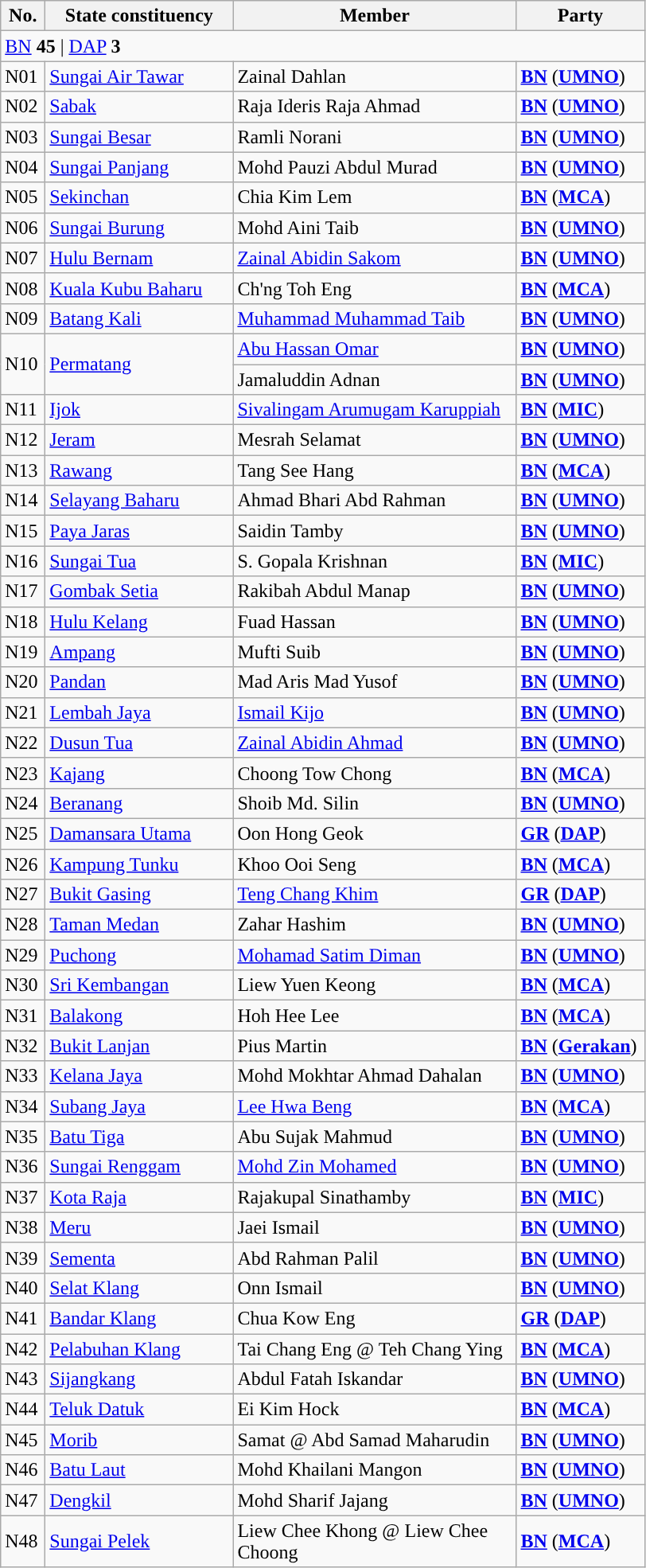<table class="wikitable sortable">
<tr>
<th style="width:30px;">No.</th>
<th style="width:150px;">State constituency</th>
<th style="width:230px;">Member</th>
<th style="width:100px;">Party</th>
</tr>
<tr>
<td colspan="4"><a href='#'>BN</a> <strong>45</strong> | <a href='#'>DAP</a> <strong>3</strong></td>
</tr>
<tr>
<td>N01</td>
<td><a href='#'>Sungai Air Tawar</a></td>
<td>Zainal Dahlan</td>
<td><strong><a href='#'>BN</a></strong> (<strong><a href='#'>UMNO</a></strong>)</td>
</tr>
<tr>
<td>N02</td>
<td><a href='#'>Sabak</a></td>
<td>Raja Ideris Raja Ahmad</td>
<td><strong><a href='#'>BN</a></strong> (<strong><a href='#'>UMNO</a></strong>)</td>
</tr>
<tr>
<td>N03</td>
<td><a href='#'>Sungai Besar</a></td>
<td>Ramli Norani</td>
<td><strong><a href='#'>BN</a></strong> (<strong><a href='#'>UMNO</a></strong>)</td>
</tr>
<tr>
<td>N04</td>
<td><a href='#'>Sungai Panjang</a></td>
<td>Mohd Pauzi Abdul Murad</td>
<td><strong><a href='#'>BN</a></strong> (<strong><a href='#'>UMNO</a></strong>)</td>
</tr>
<tr>
<td>N05</td>
<td><a href='#'>Sekinchan</a></td>
<td>Chia Kim Lem</td>
<td><strong><a href='#'>BN</a></strong> (<strong><a href='#'>MCA</a></strong>)</td>
</tr>
<tr>
<td>N06</td>
<td><a href='#'>Sungai Burung</a></td>
<td>Mohd Aini Taib</td>
<td><strong><a href='#'>BN</a></strong> (<strong><a href='#'>UMNO</a></strong>)</td>
</tr>
<tr>
<td>N07</td>
<td><a href='#'>Hulu Bernam</a></td>
<td><a href='#'>Zainal Abidin Sakom</a></td>
<td><strong><a href='#'>BN</a></strong> (<strong><a href='#'>UMNO</a></strong>)</td>
</tr>
<tr>
<td>N08</td>
<td><a href='#'>Kuala Kubu Baharu</a></td>
<td>Ch'ng Toh Eng</td>
<td><strong><a href='#'>BN</a></strong> (<strong><a href='#'>MCA</a></strong>)</td>
</tr>
<tr>
<td>N09</td>
<td><a href='#'>Batang Kali</a></td>
<td><a href='#'>Muhammad Muhammad Taib</a></td>
<td><strong><a href='#'>BN</a></strong> (<strong><a href='#'>UMNO</a></strong>)</td>
</tr>
<tr>
<td rowspan=2>N10</td>
<td rowspan=2><a href='#'>Permatang</a></td>
<td><a href='#'>Abu Hassan Omar</a> </td>
<td><strong><a href='#'>BN</a></strong> (<strong><a href='#'>UMNO</a></strong>)</td>
</tr>
<tr>
<td>Jamaluddin Adnan </td>
<td><strong><a href='#'>BN</a></strong> (<strong><a href='#'>UMNO</a></strong>)</td>
</tr>
<tr>
<td>N11</td>
<td><a href='#'>Ijok</a></td>
<td><a href='#'>Sivalingam Arumugam Karuppiah</a></td>
<td><strong><a href='#'>BN</a></strong> (<strong><a href='#'>MIC</a></strong>)</td>
</tr>
<tr>
<td>N12</td>
<td><a href='#'>Jeram</a></td>
<td>Mesrah Selamat</td>
<td><strong><a href='#'>BN</a></strong> (<strong><a href='#'>UMNO</a></strong>)</td>
</tr>
<tr>
<td>N13</td>
<td><a href='#'>Rawang</a></td>
<td>Tang See Hang</td>
<td><strong><a href='#'>BN</a></strong> (<strong><a href='#'>MCA</a></strong>)</td>
</tr>
<tr>
<td>N14</td>
<td><a href='#'>Selayang Baharu</a></td>
<td>Ahmad Bhari Abd Rahman</td>
<td><strong><a href='#'>BN</a></strong> (<strong><a href='#'>UMNO</a></strong>)</td>
</tr>
<tr>
<td>N15</td>
<td><a href='#'>Paya Jaras</a></td>
<td>Saidin Tamby</td>
<td><strong><a href='#'>BN</a></strong> (<strong><a href='#'>UMNO</a></strong>)</td>
</tr>
<tr>
<td>N16</td>
<td><a href='#'>Sungai Tua</a></td>
<td>S. Gopala Krishnan</td>
<td><strong><a href='#'>BN</a></strong> (<strong><a href='#'>MIC</a></strong>)</td>
</tr>
<tr>
<td>N17</td>
<td><a href='#'>Gombak Setia</a></td>
<td>Rakibah Abdul Manap</td>
<td><strong><a href='#'>BN</a></strong> (<strong><a href='#'>UMNO</a></strong>)</td>
</tr>
<tr>
<td>N18</td>
<td><a href='#'>Hulu Kelang</a></td>
<td>Fuad Hassan</td>
<td><strong><a href='#'>BN</a></strong> (<strong><a href='#'>UMNO</a></strong>)</td>
</tr>
<tr>
<td>N19</td>
<td><a href='#'>Ampang</a></td>
<td>Mufti Suib</td>
<td><strong><a href='#'>BN</a></strong> (<strong><a href='#'>UMNO</a></strong>)</td>
</tr>
<tr>
<td>N20</td>
<td><a href='#'>Pandan</a></td>
<td>Mad Aris Mad Yusof</td>
<td><strong><a href='#'>BN</a></strong> (<strong><a href='#'>UMNO</a></strong>)</td>
</tr>
<tr>
<td>N21</td>
<td><a href='#'>Lembah Jaya</a></td>
<td><a href='#'>Ismail Kijo</a></td>
<td><strong><a href='#'>BN</a></strong> (<strong><a href='#'>UMNO</a></strong>)</td>
</tr>
<tr>
<td>N22</td>
<td><a href='#'>Dusun Tua</a></td>
<td><a href='#'>Zainal Abidin Ahmad</a></td>
<td><strong><a href='#'>BN</a></strong> (<strong><a href='#'>UMNO</a></strong>)</td>
</tr>
<tr>
<td>N23</td>
<td><a href='#'>Kajang</a></td>
<td>Choong Tow Chong</td>
<td><strong><a href='#'>BN</a></strong> (<strong><a href='#'>MCA</a></strong>)</td>
</tr>
<tr>
<td>N24</td>
<td><a href='#'>Beranang</a></td>
<td>Shoib Md. Silin</td>
<td><strong><a href='#'>BN</a></strong> (<strong><a href='#'>UMNO</a></strong>)</td>
</tr>
<tr>
<td>N25</td>
<td><a href='#'>Damansara Utama</a></td>
<td>Oon Hong Geok</td>
<td><strong><a href='#'>GR</a></strong> (<strong><a href='#'>DAP</a></strong>)</td>
</tr>
<tr>
<td>N26</td>
<td><a href='#'>Kampung Tunku</a></td>
<td>Khoo Ooi Seng</td>
<td><strong><a href='#'>BN</a></strong> (<strong><a href='#'>MCA</a></strong>)</td>
</tr>
<tr>
<td>N27</td>
<td><a href='#'>Bukit Gasing</a></td>
<td><a href='#'>Teng Chang Khim</a></td>
<td><strong><a href='#'>GR</a></strong> (<strong><a href='#'>DAP</a></strong>)</td>
</tr>
<tr>
<td>N28</td>
<td><a href='#'>Taman Medan</a></td>
<td>Zahar Hashim</td>
<td><strong><a href='#'>BN</a></strong> (<strong><a href='#'>UMNO</a></strong>)</td>
</tr>
<tr>
<td>N29</td>
<td><a href='#'>Puchong</a></td>
<td><a href='#'>Mohamad Satim Diman</a></td>
<td><strong><a href='#'>BN</a></strong> (<strong><a href='#'>UMNO</a></strong>)</td>
</tr>
<tr>
<td>N30</td>
<td><a href='#'>Sri Kembangan</a></td>
<td>Liew Yuen Keong</td>
<td><strong><a href='#'>BN</a></strong> (<strong><a href='#'>MCA</a></strong>)</td>
</tr>
<tr>
<td>N31</td>
<td><a href='#'>Balakong</a></td>
<td>Hoh Hee Lee</td>
<td><strong><a href='#'>BN</a></strong> (<strong><a href='#'>MCA</a></strong>)</td>
</tr>
<tr>
<td>N32</td>
<td><a href='#'>Bukit Lanjan</a></td>
<td>Pius Martin</td>
<td><strong><a href='#'>BN</a></strong> (<strong><a href='#'>Gerakan</a></strong>)</td>
</tr>
<tr>
<td>N33</td>
<td><a href='#'>Kelana Jaya</a></td>
<td>Mohd Mokhtar Ahmad Dahalan</td>
<td><strong><a href='#'>BN</a></strong> (<strong><a href='#'>UMNO</a></strong>)</td>
</tr>
<tr>
<td>N34</td>
<td><a href='#'>Subang Jaya</a></td>
<td><a href='#'>Lee Hwa Beng</a></td>
<td><strong><a href='#'>BN</a></strong> (<strong><a href='#'>MCA</a></strong>)</td>
</tr>
<tr>
<td>N35</td>
<td><a href='#'>Batu Tiga</a></td>
<td>Abu Sujak Mahmud</td>
<td><strong><a href='#'>BN</a></strong> (<strong><a href='#'>UMNO</a></strong>)</td>
</tr>
<tr>
<td>N36</td>
<td><a href='#'>Sungai Renggam</a></td>
<td><a href='#'>Mohd Zin Mohamed</a></td>
<td><strong><a href='#'>BN</a></strong> (<strong><a href='#'>UMNO</a></strong>)</td>
</tr>
<tr>
<td>N37</td>
<td><a href='#'>Kota Raja</a></td>
<td>Rajakupal Sinathamby</td>
<td><strong><a href='#'>BN</a></strong> (<strong><a href='#'>MIC</a></strong>)</td>
</tr>
<tr>
<td>N38</td>
<td><a href='#'>Meru</a></td>
<td>Jaei Ismail</td>
<td><strong><a href='#'>BN</a></strong> (<strong><a href='#'>UMNO</a></strong>)</td>
</tr>
<tr>
<td>N39</td>
<td><a href='#'>Sementa</a></td>
<td>Abd Rahman Palil</td>
<td><strong><a href='#'>BN</a></strong> (<strong><a href='#'>UMNO</a></strong>)</td>
</tr>
<tr>
<td>N40</td>
<td><a href='#'>Selat Klang</a></td>
<td>Onn Ismail</td>
<td><strong><a href='#'>BN</a></strong> (<strong><a href='#'>UMNO</a></strong>)</td>
</tr>
<tr>
<td>N41</td>
<td><a href='#'>Bandar Klang</a></td>
<td>Chua Kow Eng</td>
<td><strong><a href='#'>GR</a></strong> (<strong><a href='#'>DAP</a></strong>)</td>
</tr>
<tr>
<td>N42</td>
<td><a href='#'>Pelabuhan Klang</a></td>
<td>Tai Chang Eng @ Teh Chang Ying</td>
<td><strong><a href='#'>BN</a></strong> (<strong><a href='#'>MCA</a></strong>)</td>
</tr>
<tr>
<td>N43</td>
<td><a href='#'>Sijangkang</a></td>
<td>Abdul Fatah Iskandar</td>
<td><strong><a href='#'>BN</a></strong> (<strong><a href='#'>UMNO</a></strong>)</td>
</tr>
<tr>
<td>N44</td>
<td><a href='#'>Teluk Datuk</a></td>
<td>Ei Kim Hock</td>
<td><strong><a href='#'>BN</a></strong> (<strong><a href='#'>MCA</a></strong>)</td>
</tr>
<tr>
<td>N45</td>
<td><a href='#'>Morib</a></td>
<td>Samat @ Abd Samad Maharudin</td>
<td><strong><a href='#'>BN</a></strong> (<strong><a href='#'>UMNO</a></strong>)</td>
</tr>
<tr>
<td>N46</td>
<td><a href='#'>Batu Laut</a></td>
<td>Mohd Khailani Mangon</td>
<td><strong><a href='#'>BN</a></strong> (<strong><a href='#'>UMNO</a></strong>)</td>
</tr>
<tr>
<td>N47</td>
<td><a href='#'>Dengkil</a></td>
<td>Mohd Sharif Jajang</td>
<td><strong><a href='#'>BN</a></strong> (<strong><a href='#'>UMNO</a></strong>)</td>
</tr>
<tr>
<td>N48</td>
<td><a href='#'>Sungai Pelek</a></td>
<td>Liew Chee Khong @ Liew Chee Choong</td>
<td><strong><a href='#'>BN</a></strong> (<strong><a href='#'>MCA</a></strong>)</td>
</tr>
</table>
